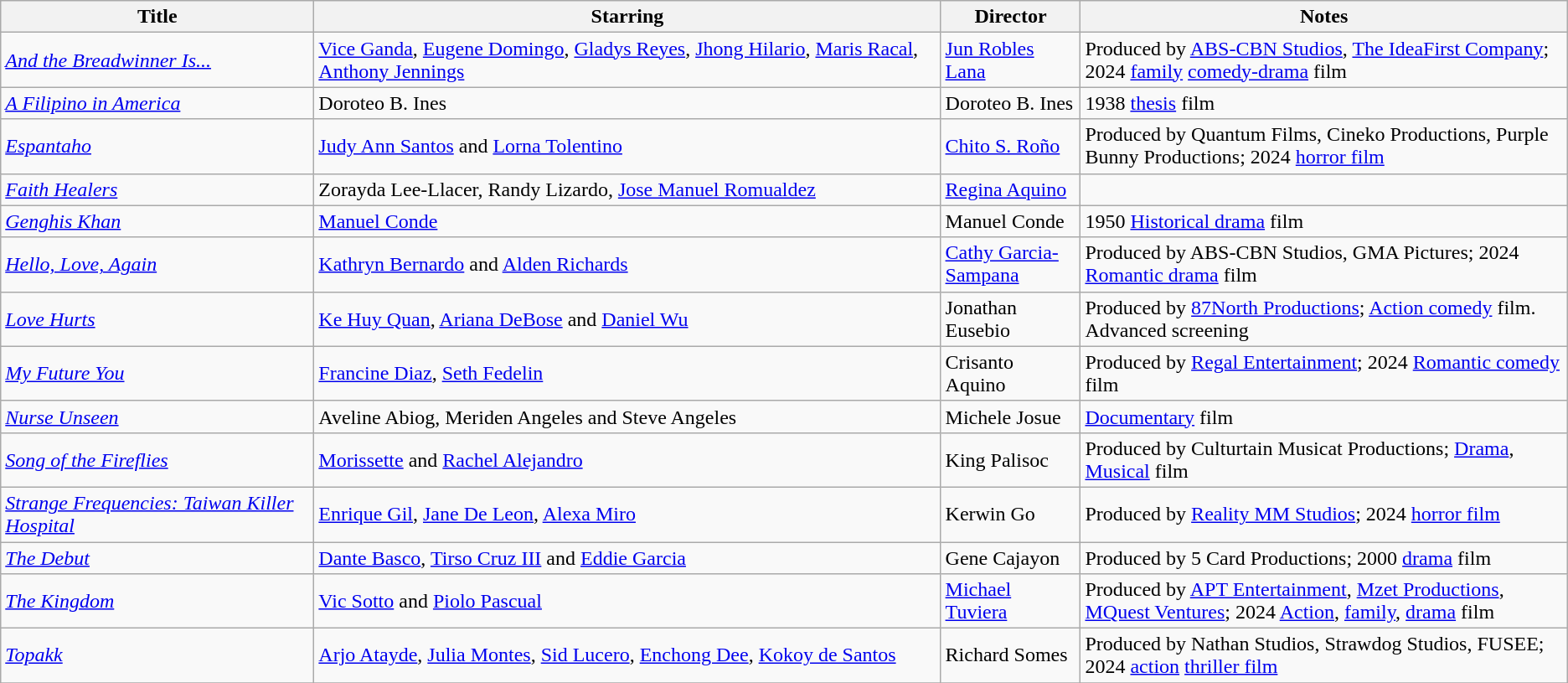<table class="wikitable">
<tr>
<th width=20%>Title</th>
<th width=40%>Starring</th>
<th>Director</th>
<th>Notes</th>
</tr>
<tr>
<td><em><a href='#'>And the Breadwinner Is...</a></em></td>
<td><a href='#'>Vice Ganda</a>, <a href='#'>Eugene Domingo</a>, <a href='#'>Gladys Reyes</a>, <a href='#'>Jhong Hilario</a>, <a href='#'>Maris Racal</a>, <a href='#'>Anthony Jennings</a></td>
<td><a href='#'>Jun Robles Lana</a></td>
<td>Produced by <a href='#'>ABS-CBN Studios</a>, <a href='#'>The IdeaFirst Company</a>; 2024 <a href='#'>family</a> <a href='#'>comedy-drama</a> film</td>
</tr>
<tr>
<td><em><a href='#'>A Filipino in America</a></em></td>
<td>Doroteo B. Ines</td>
<td>Doroteo B. Ines</td>
<td>1938 <a href='#'>thesis</a> film</td>
</tr>
<tr>
<td><em><a href='#'>Espantaho</a></em></td>
<td><a href='#'>Judy Ann Santos</a> and <a href='#'>Lorna Tolentino</a></td>
<td><a href='#'>Chito S. Roño</a></td>
<td>Produced by Quantum Films, Cineko Productions, Purple Bunny Productions; 2024 <a href='#'>horror film</a></td>
</tr>
<tr>
<td><em><a href='#'>Faith Healers</a></em></td>
<td>Zorayda Lee-Llacer, Randy Lizardo, <a href='#'>Jose Manuel Romualdez</a></td>
<td><a href='#'>Regina Aquino</a></td>
<td></td>
</tr>
<tr>
<td><em><a href='#'>Genghis Khan</a></em></td>
<td><a href='#'>Manuel Conde</a></td>
<td>Manuel Conde</td>
<td>1950 <a href='#'>Historical drama</a> film</td>
</tr>
<tr>
<td><em><a href='#'>Hello, Love, Again</a></em></td>
<td><a href='#'>Kathryn Bernardo</a> and <a href='#'>Alden Richards</a></td>
<td><a href='#'>Cathy Garcia-Sampana</a></td>
<td>Produced by ABS-CBN Studios, GMA Pictures; 2024 <a href='#'>Romantic drama</a> film</td>
</tr>
<tr>
<td><em><a href='#'>Love Hurts</a></em></td>
<td><a href='#'>Ke Huy Quan</a>, <a href='#'>Ariana DeBose</a> and <a href='#'>Daniel Wu</a></td>
<td>Jonathan Eusebio</td>
<td>Produced by <a href='#'>87North Productions</a>; <a href='#'>Action comedy</a> film. Advanced screening</td>
</tr>
<tr>
<td><em><a href='#'>My Future You</a></em></td>
<td><a href='#'>Francine Diaz</a>, <a href='#'>Seth Fedelin</a></td>
<td>Crisanto Aquino</td>
<td>Produced by <a href='#'>Regal Entertainment</a>; 2024 <a href='#'>Romantic comedy</a> film</td>
</tr>
<tr>
<td><em><a href='#'>Nurse Unseen</a></em></td>
<td>Aveline Abiog, Meriden Angeles and Steve Angeles</td>
<td>Michele Josue</td>
<td><a href='#'>Documentary</a> film</td>
</tr>
<tr>
<td><em><a href='#'>Song of the Fireflies</a></em></td>
<td><a href='#'>Morissette</a> and <a href='#'>Rachel Alejandro</a></td>
<td>King Palisoc</td>
<td>Produced by Culturtain Musicat Productions; <a href='#'>Drama</a>, <a href='#'>Musical</a> film</td>
</tr>
<tr>
<td><em><a href='#'>Strange Frequencies: Taiwan Killer Hospital</a></em></td>
<td><a href='#'>Enrique Gil</a>, <a href='#'>Jane De Leon</a>, <a href='#'>Alexa Miro</a></td>
<td>Kerwin Go</td>
<td>Produced by <a href='#'>Reality MM Studios</a>; 2024 <a href='#'>horror film</a></td>
</tr>
<tr>
<td><em><a href='#'>The Debut</a></em></td>
<td><a href='#'>Dante Basco</a>, <a href='#'>Tirso Cruz III</a> and <a href='#'>Eddie Garcia</a></td>
<td>Gene Cajayon</td>
<td>Produced by 5 Card Productions; 2000 <a href='#'>drama</a> film</td>
</tr>
<tr>
<td><em><a href='#'>The Kingdom</a></em></td>
<td><a href='#'>Vic Sotto</a> and <a href='#'>Piolo Pascual</a></td>
<td><a href='#'>Michael Tuviera</a></td>
<td>Produced by <a href='#'>APT Entertainment</a>, <a href='#'>Mzet Productions</a>, <a href='#'>MQuest Ventures</a>; 2024 <a href='#'>Action</a>, <a href='#'>family</a>, <a href='#'>drama</a> film</td>
</tr>
<tr>
<td><em><a href='#'>Topakk</a></em></td>
<td><a href='#'>Arjo Atayde</a>, <a href='#'>Julia Montes</a>, <a href='#'>Sid Lucero</a>, <a href='#'>Enchong Dee</a>, <a href='#'>Kokoy de Santos</a></td>
<td>Richard Somes</td>
<td>Produced by Nathan Studios, Strawdog Studios, FUSEE; 2024 <a href='#'>action</a> <a href='#'>thriller film</a></td>
</tr>
<tr>
</tr>
</table>
